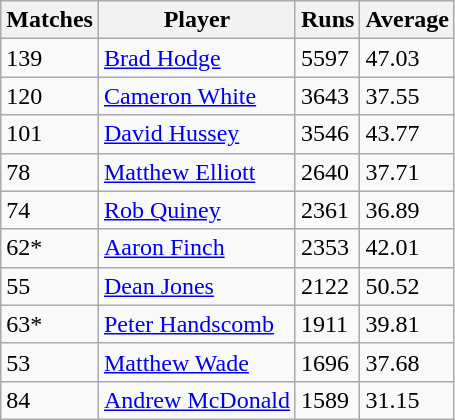<table class="wikitable">
<tr>
<th>Matches</th>
<th>Player</th>
<th>Runs</th>
<th>Average</th>
</tr>
<tr>
<td>139</td>
<td><a href='#'>Brad Hodge</a></td>
<td>5597</td>
<td>47.03</td>
</tr>
<tr>
<td>120</td>
<td><a href='#'>Cameron White</a></td>
<td>3643</td>
<td>37.55</td>
</tr>
<tr>
<td>101</td>
<td><a href='#'>David Hussey</a></td>
<td>3546</td>
<td>43.77</td>
</tr>
<tr>
<td>78</td>
<td><a href='#'>Matthew Elliott</a></td>
<td>2640</td>
<td>37.71</td>
</tr>
<tr>
<td>74</td>
<td><a href='#'>Rob Quiney</a></td>
<td>2361</td>
<td>36.89</td>
</tr>
<tr>
<td>62*</td>
<td><a href='#'>Aaron Finch</a></td>
<td>2353</td>
<td>42.01</td>
</tr>
<tr>
<td>55</td>
<td><a href='#'>Dean Jones</a></td>
<td>2122</td>
<td>50.52</td>
</tr>
<tr>
<td>63*</td>
<td><a href='#'>Peter Handscomb</a></td>
<td>1911</td>
<td>39.81</td>
</tr>
<tr>
<td>53</td>
<td><a href='#'>Matthew Wade</a></td>
<td>1696</td>
<td>37.68</td>
</tr>
<tr>
<td>84</td>
<td><a href='#'>Andrew McDonald</a></td>
<td>1589</td>
<td>31.15</td>
</tr>
</table>
